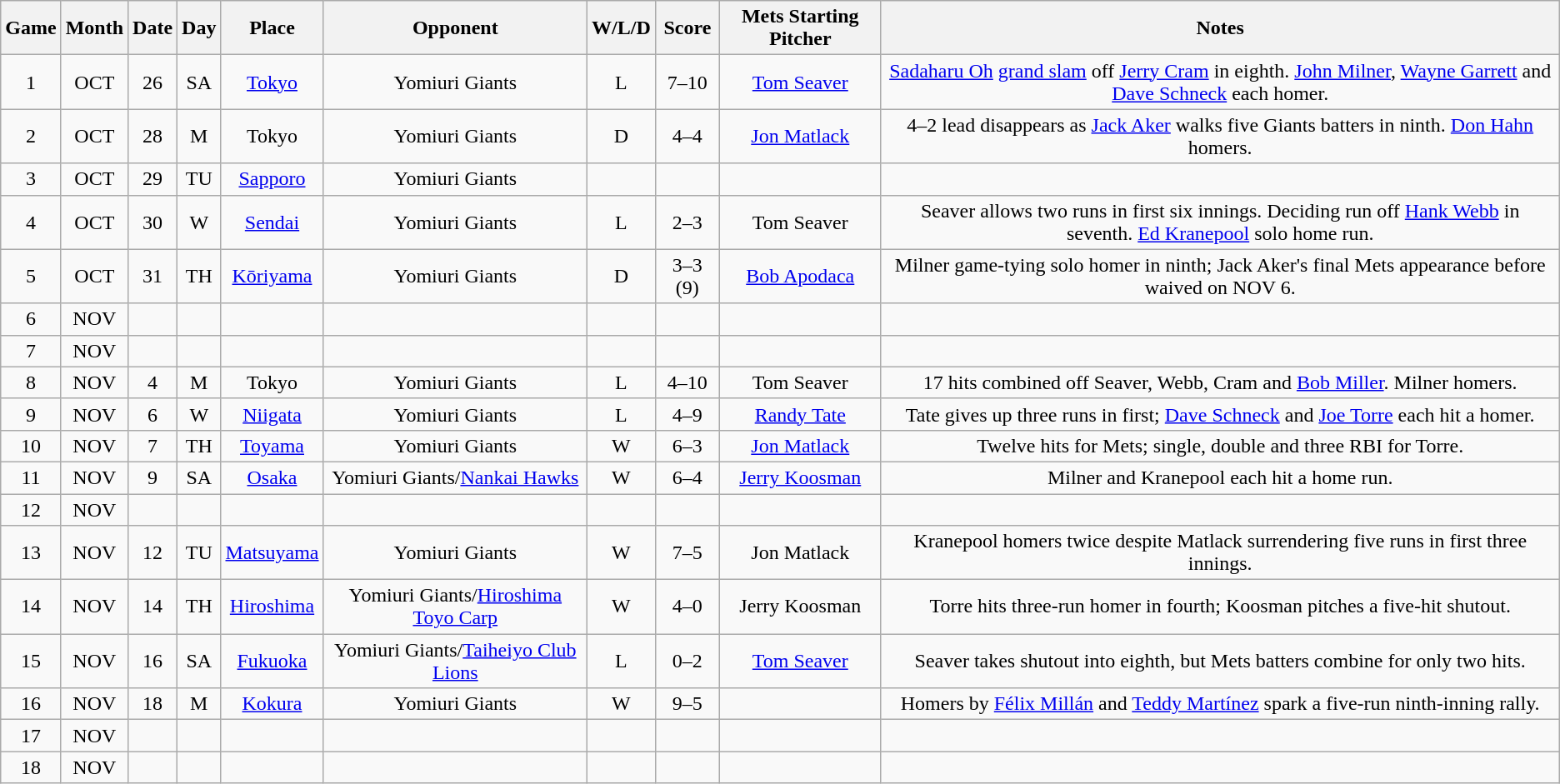<table class="wikitable" style="text-align: center;">
<tr>
<th>Game</th>
<th>Month</th>
<th>Date</th>
<th>Day</th>
<th>Place</th>
<th>Opponent</th>
<th>W/L/D</th>
<th>Score</th>
<th>Mets Starting Pitcher</th>
<th>Notes</th>
</tr>
<tr>
<td>1</td>
<td>OCT</td>
<td>26</td>
<td>SA</td>
<td><a href='#'>Tokyo</a></td>
<td>Yomiuri Giants</td>
<td>L</td>
<td>7–10</td>
<td><a href='#'>Tom Seaver</a></td>
<td><a href='#'>Sadaharu Oh</a> <a href='#'>grand slam</a> off <a href='#'>Jerry Cram</a> in eighth. <a href='#'>John Milner</a>, <a href='#'>Wayne Garrett</a> and <a href='#'>Dave Schneck</a> each homer.</td>
</tr>
<tr>
<td>2</td>
<td>OCT</td>
<td>28</td>
<td>M</td>
<td>Tokyo</td>
<td>Yomiuri Giants</td>
<td>D</td>
<td>4–4</td>
<td><a href='#'>Jon Matlack</a></td>
<td>4–2 lead disappears as <a href='#'>Jack Aker</a> walks five Giants batters in ninth. <a href='#'>Don Hahn</a> homers.</td>
</tr>
<tr>
<td>3</td>
<td>OCT</td>
<td>29</td>
<td>TU</td>
<td><a href='#'>Sapporo</a></td>
<td>Yomiuri Giants</td>
<td></td>
<td></td>
<td></td>
<td></td>
</tr>
<tr>
<td>4</td>
<td>OCT</td>
<td>30</td>
<td>W</td>
<td><a href='#'>Sendai</a></td>
<td>Yomiuri Giants</td>
<td>L</td>
<td>2–3</td>
<td>Tom Seaver</td>
<td>Seaver allows two runs in first six innings. Deciding run off <a href='#'>Hank Webb</a> in seventh. <a href='#'>Ed Kranepool</a> solo home run.</td>
</tr>
<tr>
<td>5</td>
<td>OCT</td>
<td>31</td>
<td>TH</td>
<td><a href='#'>Kōriyama</a></td>
<td>Yomiuri Giants</td>
<td>D</td>
<td>3–3 (9)</td>
<td><a href='#'>Bob Apodaca</a></td>
<td>Milner game-tying solo homer in ninth; Jack Aker's final Mets appearance before waived on NOV 6.</td>
</tr>
<tr>
<td>6</td>
<td>NOV</td>
<td></td>
<td></td>
<td></td>
<td></td>
<td></td>
<td></td>
<td></td>
<td></td>
</tr>
<tr>
<td>7</td>
<td>NOV</td>
<td></td>
<td></td>
<td></td>
<td></td>
<td></td>
<td></td>
<td></td>
<td></td>
</tr>
<tr>
<td>8</td>
<td>NOV</td>
<td>4</td>
<td>M</td>
<td>Tokyo</td>
<td>Yomiuri Giants</td>
<td>L</td>
<td>4–10</td>
<td>Tom Seaver</td>
<td>17 hits combined off Seaver, Webb, Cram and <a href='#'>Bob Miller</a>. Milner homers.</td>
</tr>
<tr>
<td>9</td>
<td>NOV</td>
<td>6</td>
<td>W</td>
<td><a href='#'>Niigata</a></td>
<td>Yomiuri Giants</td>
<td>L</td>
<td>4–9</td>
<td><a href='#'>Randy Tate</a></td>
<td>Tate gives up three runs in first; <a href='#'>Dave Schneck</a> and <a href='#'>Joe Torre</a> each hit a homer.</td>
</tr>
<tr>
<td>10</td>
<td>NOV</td>
<td>7</td>
<td>TH</td>
<td><a href='#'>Toyama</a></td>
<td>Yomiuri Giants</td>
<td>W</td>
<td>6–3</td>
<td><a href='#'>Jon Matlack</a></td>
<td>Twelve hits for Mets; single, double and three RBI for Torre.</td>
</tr>
<tr>
<td>11</td>
<td>NOV</td>
<td>9</td>
<td>SA</td>
<td><a href='#'>Osaka</a></td>
<td>Yomiuri Giants/<a href='#'>Nankai Hawks</a></td>
<td>W</td>
<td>6–4</td>
<td><a href='#'>Jerry Koosman</a></td>
<td>Milner and Kranepool each hit a home run.</td>
</tr>
<tr>
<td>12</td>
<td>NOV</td>
<td></td>
<td></td>
<td></td>
<td></td>
<td></td>
<td></td>
<td></td>
<td></td>
</tr>
<tr>
<td>13</td>
<td>NOV</td>
<td>12</td>
<td>TU</td>
<td><a href='#'>Matsuyama</a></td>
<td>Yomiuri Giants</td>
<td>W</td>
<td>7–5</td>
<td>Jon Matlack</td>
<td>Kranepool homers twice despite Matlack surrendering five runs in first three innings.</td>
</tr>
<tr>
<td>14</td>
<td>NOV</td>
<td>14</td>
<td>TH</td>
<td><a href='#'>Hiroshima</a></td>
<td>Yomiuri Giants/<a href='#'>Hiroshima Toyo Carp</a></td>
<td>W</td>
<td>4–0</td>
<td>Jerry Koosman</td>
<td>Torre hits three-run homer in fourth; Koosman pitches a five-hit shutout.</td>
</tr>
<tr>
<td>15</td>
<td>NOV</td>
<td>16</td>
<td>SA</td>
<td><a href='#'>Fukuoka</a></td>
<td>Yomiuri Giants/<a href='#'>Taiheiyo Club Lions</a></td>
<td>L</td>
<td>0–2</td>
<td><a href='#'>Tom Seaver</a></td>
<td>Seaver takes shutout into eighth, but Mets batters combine for only two hits.</td>
</tr>
<tr>
<td>16</td>
<td>NOV</td>
<td>18</td>
<td>M</td>
<td><a href='#'>Kokura</a></td>
<td>Yomiuri Giants</td>
<td>W</td>
<td>9–5</td>
<td></td>
<td>Homers by <a href='#'>Félix Millán</a> and <a href='#'>Teddy Martínez</a> spark a five-run ninth-inning rally.</td>
</tr>
<tr>
<td>17</td>
<td>NOV</td>
<td></td>
<td></td>
<td></td>
<td></td>
<td></td>
<td></td>
<td></td>
<td></td>
</tr>
<tr>
<td>18</td>
<td>NOV</td>
<td></td>
<td></td>
<td></td>
<td></td>
<td></td>
<td></td>
<td></td>
<td></td>
</tr>
</table>
